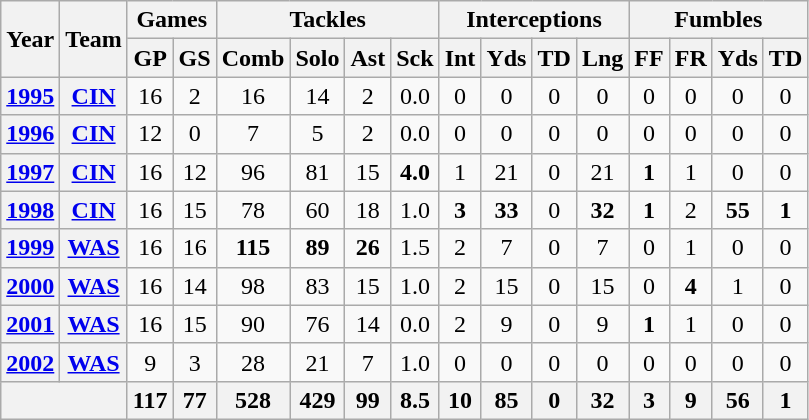<table class="wikitable" style="text-align:center">
<tr>
<th rowspan="2">Year</th>
<th rowspan="2">Team</th>
<th colspan="2">Games</th>
<th colspan="4">Tackles</th>
<th colspan="4">Interceptions</th>
<th colspan="4">Fumbles</th>
</tr>
<tr>
<th>GP</th>
<th>GS</th>
<th>Comb</th>
<th>Solo</th>
<th>Ast</th>
<th>Sck</th>
<th>Int</th>
<th>Yds</th>
<th>TD</th>
<th>Lng</th>
<th>FF</th>
<th>FR</th>
<th>Yds</th>
<th>TD</th>
</tr>
<tr>
<th><a href='#'>1995</a></th>
<th><a href='#'>CIN</a></th>
<td>16</td>
<td>2</td>
<td>16</td>
<td>14</td>
<td>2</td>
<td>0.0</td>
<td>0</td>
<td>0</td>
<td>0</td>
<td>0</td>
<td>0</td>
<td>0</td>
<td>0</td>
<td>0</td>
</tr>
<tr>
<th><a href='#'>1996</a></th>
<th><a href='#'>CIN</a></th>
<td>12</td>
<td>0</td>
<td>7</td>
<td>5</td>
<td>2</td>
<td>0.0</td>
<td>0</td>
<td>0</td>
<td>0</td>
<td>0</td>
<td>0</td>
<td>0</td>
<td>0</td>
<td>0</td>
</tr>
<tr>
<th><a href='#'>1997</a></th>
<th><a href='#'>CIN</a></th>
<td>16</td>
<td>12</td>
<td>96</td>
<td>81</td>
<td>15</td>
<td><strong>4.0</strong></td>
<td>1</td>
<td>21</td>
<td>0</td>
<td>21</td>
<td><strong>1</strong></td>
<td>1</td>
<td>0</td>
<td>0</td>
</tr>
<tr>
<th><a href='#'>1998</a></th>
<th><a href='#'>CIN</a></th>
<td>16</td>
<td>15</td>
<td>78</td>
<td>60</td>
<td>18</td>
<td>1.0</td>
<td><strong>3</strong></td>
<td><strong>33</strong></td>
<td>0</td>
<td><strong>32</strong></td>
<td><strong>1</strong></td>
<td>2</td>
<td><strong>55</strong></td>
<td><strong>1</strong></td>
</tr>
<tr>
<th><a href='#'>1999</a></th>
<th><a href='#'>WAS</a></th>
<td>16</td>
<td>16</td>
<td><strong>115</strong></td>
<td><strong>89</strong></td>
<td><strong>26</strong></td>
<td>1.5</td>
<td>2</td>
<td>7</td>
<td>0</td>
<td>7</td>
<td>0</td>
<td>1</td>
<td>0</td>
<td>0</td>
</tr>
<tr>
<th><a href='#'>2000</a></th>
<th><a href='#'>WAS</a></th>
<td>16</td>
<td>14</td>
<td>98</td>
<td>83</td>
<td>15</td>
<td>1.0</td>
<td>2</td>
<td>15</td>
<td>0</td>
<td>15</td>
<td>0</td>
<td><strong>4</strong></td>
<td>1</td>
<td>0</td>
</tr>
<tr>
<th><a href='#'>2001</a></th>
<th><a href='#'>WAS</a></th>
<td>16</td>
<td>15</td>
<td>90</td>
<td>76</td>
<td>14</td>
<td>0.0</td>
<td>2</td>
<td>9</td>
<td>0</td>
<td>9</td>
<td><strong>1</strong></td>
<td>1</td>
<td>0</td>
<td>0</td>
</tr>
<tr>
<th><a href='#'>2002</a></th>
<th><a href='#'>WAS</a></th>
<td>9</td>
<td>3</td>
<td>28</td>
<td>21</td>
<td>7</td>
<td>1.0</td>
<td>0</td>
<td>0</td>
<td>0</td>
<td>0</td>
<td>0</td>
<td>0</td>
<td>0</td>
<td>0</td>
</tr>
<tr>
<th colspan="2"></th>
<th>117</th>
<th>77</th>
<th>528</th>
<th>429</th>
<th>99</th>
<th>8.5</th>
<th>10</th>
<th>85</th>
<th>0</th>
<th>32</th>
<th>3</th>
<th>9</th>
<th>56</th>
<th>1</th>
</tr>
</table>
